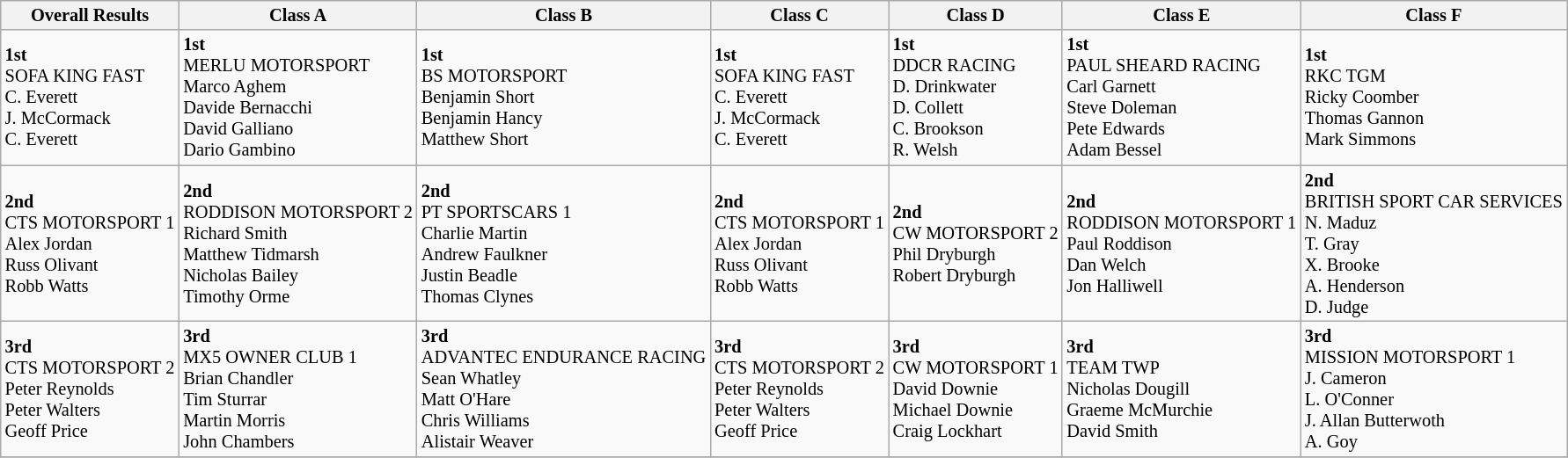<table class="wikitable" style="font-size: 85%;">
<tr>
<th>Overall Results</th>
<th>Class A</th>
<th>Class B</th>
<th>Class C</th>
<th>Class D</th>
<th>Class E</th>
<th>Class F</th>
</tr>
<tr>
<td><strong>1st</strong><br> SOFA KING FAST<br> C. Everett <br>J. McCormack <br> C. Everett</td>
<td><strong>1st</strong><br> MERLU MOTORSPORT<br> Marco Aghem <br>Davide Bernacchi <br> David Galliano<br> Dario Gambino</td>
<td><strong>1st</strong><br> BS MOTORSPORT<br> Benjamin Short<br> Benjamin Hancy<br> Matthew Short</td>
<td><strong>1st</strong><br> SOFA KING FAST<br> C. Everett <br>J. McCormack <br> C. Everett</td>
<td><strong>1st</strong><br> DDCR RACING<br> D. Drinkwater<br> D. Collett<br> C. Brookson<br> R. Welsh</td>
<td><strong>1st</strong><br> PAUL SHEARD RACING <br> Carl Garnett <br> Steve Doleman <br> Pete Edwards <br> Adam Bessel</td>
<td><strong>1st</strong><br> RKC TGM<br> Ricky Coomber <br> Thomas Gannon <br>Mark Simmons</td>
</tr>
<tr>
<td><strong>2nd</strong><br> CTS MOTORSPORT 1<br>Alex Jordan<br> Russ Olivant<br> Robb Watts</td>
<td><strong>2nd</strong><br> RODDISON MOTORSPORT 2<br> Richard Smith<br> Matthew Tidmarsh<br> Nicholas Bailey<br> Timothy Orme</td>
<td><strong>2nd</strong><br> PT SPORTSCARS 1<br> Charlie Martin<br> Andrew Faulkner<br> Justin Beadle<br> Thomas Clynes</td>
<td><strong>2nd</strong><br> CTS MOTORSPORT 1<br>Alex Jordan<br> Russ Olivant<br> Robb Watts<br></td>
<td><strong>2nd</strong><br> CW MOTORSPORT 2<br>Phil Dryburgh<br> Robert Dryburgh</td>
<td><strong>2nd</strong><br> RODDISON MOTORSPORT 1<br>Paul Roddison<br> Dan Welch <br> Jon Halliwell</td>
<td><strong>2nd</strong><br> BRITISH SPORT CAR SERVICES<br>N. Maduz<br> T. Gray<br>X. Brooke<br>A. Henderson<br>D. Judge</td>
</tr>
<tr>
<td><strong>3rd</strong><br> CTS MOTORSPORT 2<br> Peter Reynolds<br> Peter Walters<br> Geoff Price</td>
<td><strong>3rd</strong><br> MX5 OWNER CLUB 1<br> Brian Chandler<br> Tim Sturrar<br> Martin Morris<br> John Chambers</td>
<td><strong>3rd</strong><br> ADVANTEC ENDURANCE RACING<br>Sean Whatley<br>Matt O'Hare<br>Chris Williams<br>Alistair Weaver</td>
<td><strong>3rd</strong><br> CTS MOTORSPORT 2<br> Peter Reynolds<br> Peter Walters<br> Geoff Price</td>
<td><strong>3rd</strong><br> CW MOTORSPORT 1<br>David Downie<br> Michael Downie<br>Craig Lockhart</td>
<td><strong>3rd</strong><br> TEAM TWP<br>Nicholas Dougill<br> Graeme McMurchie<br>David Smith</td>
<td><strong>3rd</strong><br> MISSION MOTORSPORT 1<br>J. Cameron<br> L. O'Conner<br>J. Allan Butterwoth<br>A. Goy</td>
</tr>
<tr>
</tr>
</table>
